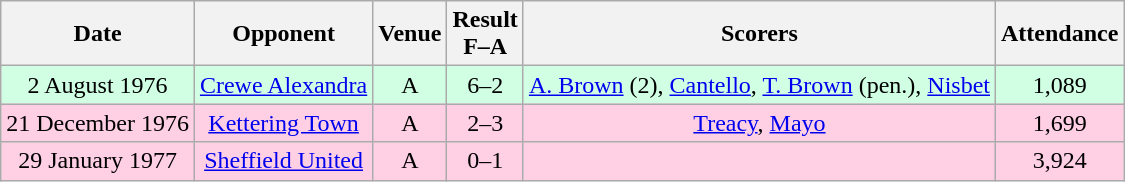<table class="wikitable sortable" style="text-align:center;">
<tr>
<th>Date</th>
<th>Opponent</th>
<th>Venue</th>
<th>Result<br>F–A</th>
<th class=unsortable>Scorers</th>
<th>Attendance</th>
</tr>
<tr bgcolor="#d0ffe3">
<td>2 August 1976</td>
<td><a href='#'>Crewe Alexandra</a></td>
<td>A</td>
<td>6–2</td>
<td><a href='#'>A. Brown</a> (2), <a href='#'>Cantello</a>, <a href='#'>T. Brown</a> (pen.), <a href='#'>Nisbet</a></td>
<td>1,089</td>
</tr>
<tr bgcolor="#ffd0e3">
<td>21 December 1976</td>
<td><a href='#'>Kettering Town</a></td>
<td>A</td>
<td>2–3</td>
<td><a href='#'>Treacy</a>, <a href='#'>Mayo</a></td>
<td>1,699</td>
</tr>
<tr bgcolor="#ffd0e3">
<td>29 January 1977</td>
<td><a href='#'>Sheffield United</a></td>
<td>A</td>
<td>0–1</td>
<td></td>
<td>3,924</td>
</tr>
</table>
